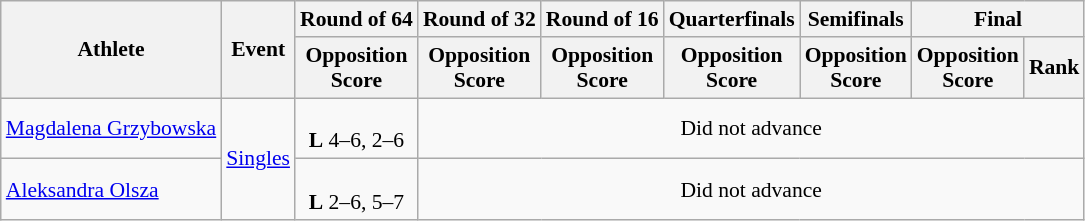<table class="wikitable" border="1" style="font-size:90%">
<tr>
<th rowspan=2>Athlete</th>
<th rowspan=2>Event</th>
<th>Round of 64</th>
<th>Round of 32</th>
<th>Round of 16</th>
<th>Quarterfinals</th>
<th>Semifinals</th>
<th colspan=2>Final</th>
</tr>
<tr>
<th>Opposition<br>Score</th>
<th>Opposition<br>Score</th>
<th>Opposition<br>Score</th>
<th>Opposition<br>Score</th>
<th>Opposition<br>Score</th>
<th>Opposition<br>Score</th>
<th>Rank</th>
</tr>
<tr>
<td><a href='#'>Magdalena Grzybowska</a></td>
<td rowspan=2><a href='#'>Singles</a></td>
<td align=center><br><strong>L</strong> 4–6, 2–6</td>
<td align=center colspan=6>Did not advance</td>
</tr>
<tr>
<td><a href='#'>Aleksandra Olsza</a></td>
<td align=center><br><strong>L</strong> 2–6, 5–7</td>
<td align=center colspan=6>Did not advance</td>
</tr>
</table>
